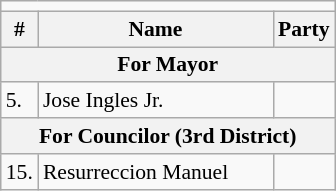<table class=wikitable style="font-size:90%">
<tr>
<td colspan=4 bgcolor=></td>
</tr>
<tr>
<th>#</th>
<th width=150px>Name</th>
<th colspan=2>Party</th>
</tr>
<tr>
<th colspan=5>For Mayor</th>
</tr>
<tr>
<td>5.</td>
<td>Jose Ingles Jr.</td>
<td></td>
</tr>
<tr>
<th colspan=5>For Councilor (3rd District)</th>
</tr>
<tr>
<td>15.</td>
<td>Resurreccion Manuel</td>
<td></td>
</tr>
</table>
